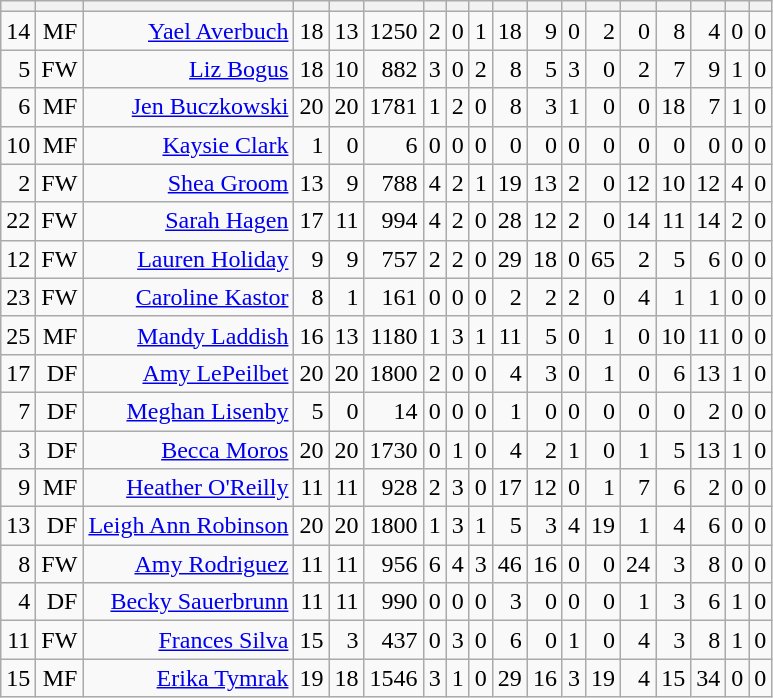<table class="wikitable sortable" style="text-align:right;">
<tr>
<th></th>
<th></th>
<th></th>
<th></th>
<th></th>
<th></th>
<th></th>
<th></th>
<th></th>
<th></th>
<th></th>
<th></th>
<th></th>
<th></th>
<th></th>
<th></th>
<th></th>
<th></th>
</tr>
<tr>
<td>14</td>
<td>MF</td>
<td><a href='#'>Yael Averbuch</a></td>
<td>18</td>
<td>13</td>
<td>1250</td>
<td>2</td>
<td>0</td>
<td>1</td>
<td>18</td>
<td>9</td>
<td>0</td>
<td>2</td>
<td>0</td>
<td>8</td>
<td>4</td>
<td>0</td>
<td>0</td>
</tr>
<tr>
<td>5</td>
<td>FW</td>
<td><a href='#'>Liz Bogus</a></td>
<td>18</td>
<td>10</td>
<td>882</td>
<td>3</td>
<td>0</td>
<td>2</td>
<td>8</td>
<td>5</td>
<td>3</td>
<td>0</td>
<td>2</td>
<td>7</td>
<td>9</td>
<td>1</td>
<td>0</td>
</tr>
<tr>
<td>6</td>
<td>MF</td>
<td><a href='#'>Jen Buczkowski</a></td>
<td>20</td>
<td>20</td>
<td>1781</td>
<td>1</td>
<td>2</td>
<td>0</td>
<td>8</td>
<td>3</td>
<td>1</td>
<td>0</td>
<td>0</td>
<td>18</td>
<td>7</td>
<td>1</td>
<td>0</td>
</tr>
<tr>
<td>10</td>
<td>MF</td>
<td><a href='#'>Kaysie Clark</a></td>
<td>1</td>
<td>0</td>
<td>6</td>
<td>0</td>
<td>0</td>
<td>0</td>
<td>0</td>
<td>0</td>
<td>0</td>
<td>0</td>
<td>0</td>
<td>0</td>
<td>0</td>
<td>0</td>
<td>0</td>
</tr>
<tr>
<td>2</td>
<td>FW</td>
<td><a href='#'>Shea Groom</a></td>
<td>13</td>
<td>9</td>
<td>788</td>
<td>4</td>
<td>2</td>
<td>1</td>
<td>19</td>
<td>13</td>
<td>2</td>
<td>0</td>
<td>12</td>
<td>10</td>
<td>12</td>
<td>4</td>
<td>0</td>
</tr>
<tr>
<td>22</td>
<td>FW</td>
<td><a href='#'>Sarah Hagen</a></td>
<td>17</td>
<td>11</td>
<td>994</td>
<td>4</td>
<td>2</td>
<td>0</td>
<td>28</td>
<td>12</td>
<td>2</td>
<td>0</td>
<td>14</td>
<td>11</td>
<td>14</td>
<td>2</td>
<td>0</td>
</tr>
<tr>
<td>12</td>
<td>FW</td>
<td><a href='#'>Lauren Holiday</a></td>
<td>9</td>
<td>9</td>
<td>757</td>
<td>2</td>
<td>2</td>
<td>0</td>
<td>29</td>
<td>18</td>
<td>0</td>
<td>65</td>
<td>2</td>
<td>5</td>
<td>6</td>
<td>0</td>
<td>0</td>
</tr>
<tr>
<td>23</td>
<td>FW</td>
<td><a href='#'>Caroline Kastor</a></td>
<td>8</td>
<td>1</td>
<td>161</td>
<td>0</td>
<td>0</td>
<td>0</td>
<td>2</td>
<td>2</td>
<td>2</td>
<td>0</td>
<td>4</td>
<td>1</td>
<td>1</td>
<td>0</td>
<td>0</td>
</tr>
<tr>
<td>25</td>
<td>MF</td>
<td><a href='#'>Mandy Laddish</a></td>
<td>16</td>
<td>13</td>
<td>1180</td>
<td>1</td>
<td>3</td>
<td>1</td>
<td>11</td>
<td>5</td>
<td>0</td>
<td>1</td>
<td>0</td>
<td>10</td>
<td>11</td>
<td>0</td>
<td>0</td>
</tr>
<tr>
<td>17</td>
<td>DF</td>
<td><a href='#'>Amy LePeilbet</a></td>
<td>20</td>
<td>20</td>
<td>1800</td>
<td>2</td>
<td>0</td>
<td>0</td>
<td>4</td>
<td>3</td>
<td>0</td>
<td>1</td>
<td>0</td>
<td>6</td>
<td>13</td>
<td>1</td>
<td>0</td>
</tr>
<tr>
<td>7</td>
<td>DF</td>
<td><a href='#'>Meghan Lisenby</a></td>
<td>5</td>
<td>0</td>
<td>14</td>
<td>0</td>
<td>0</td>
<td>0</td>
<td>1</td>
<td>0</td>
<td>0</td>
<td>0</td>
<td>0</td>
<td>0</td>
<td>2</td>
<td>0</td>
<td>0</td>
</tr>
<tr>
<td>3</td>
<td>DF</td>
<td><a href='#'>Becca Moros</a></td>
<td>20</td>
<td>20</td>
<td>1730</td>
<td>0</td>
<td>1</td>
<td>0</td>
<td>4</td>
<td>2</td>
<td>1</td>
<td>0</td>
<td>1</td>
<td>5</td>
<td>13</td>
<td>1</td>
<td>0</td>
</tr>
<tr>
<td>9</td>
<td>MF</td>
<td><a href='#'>Heather O'Reilly</a></td>
<td>11</td>
<td>11</td>
<td>928</td>
<td>2</td>
<td>3</td>
<td>0</td>
<td>17</td>
<td>12</td>
<td>0</td>
<td>1</td>
<td>7</td>
<td>6</td>
<td>2</td>
<td>0</td>
<td>0</td>
</tr>
<tr>
<td>13</td>
<td>DF</td>
<td><a href='#'>Leigh Ann Robinson</a></td>
<td>20</td>
<td>20</td>
<td>1800</td>
<td>1</td>
<td>3</td>
<td>1</td>
<td>5</td>
<td>3</td>
<td>4</td>
<td>19</td>
<td>1</td>
<td>4</td>
<td>6</td>
<td>0</td>
<td>0</td>
</tr>
<tr>
<td>8</td>
<td>FW</td>
<td><a href='#'>Amy Rodriguez</a></td>
<td>11</td>
<td>11</td>
<td>956</td>
<td>6</td>
<td>4</td>
<td>3</td>
<td>46</td>
<td>16</td>
<td>0</td>
<td>0</td>
<td>24</td>
<td>3</td>
<td>8</td>
<td>0</td>
<td>0</td>
</tr>
<tr>
<td>4</td>
<td>DF</td>
<td><a href='#'>Becky Sauerbrunn</a></td>
<td>11</td>
<td>11</td>
<td>990</td>
<td>0</td>
<td>0</td>
<td>0</td>
<td>3</td>
<td>0</td>
<td>0</td>
<td>0</td>
<td>1</td>
<td>3</td>
<td>6</td>
<td>1</td>
<td>0</td>
</tr>
<tr>
<td>11</td>
<td>FW</td>
<td><a href='#'>Frances Silva</a></td>
<td>15</td>
<td>3</td>
<td>437</td>
<td>0</td>
<td>3</td>
<td>0</td>
<td>6</td>
<td>0</td>
<td>1</td>
<td>0</td>
<td>4</td>
<td>3</td>
<td>8</td>
<td>1</td>
<td>0</td>
</tr>
<tr>
<td>15</td>
<td>MF</td>
<td><a href='#'>Erika Tymrak</a></td>
<td>19</td>
<td>18</td>
<td>1546</td>
<td>3</td>
<td>1</td>
<td>0</td>
<td>29</td>
<td>16</td>
<td>3</td>
<td>19</td>
<td>4</td>
<td>15</td>
<td>34</td>
<td>0</td>
<td>0</td>
</tr>
</table>
